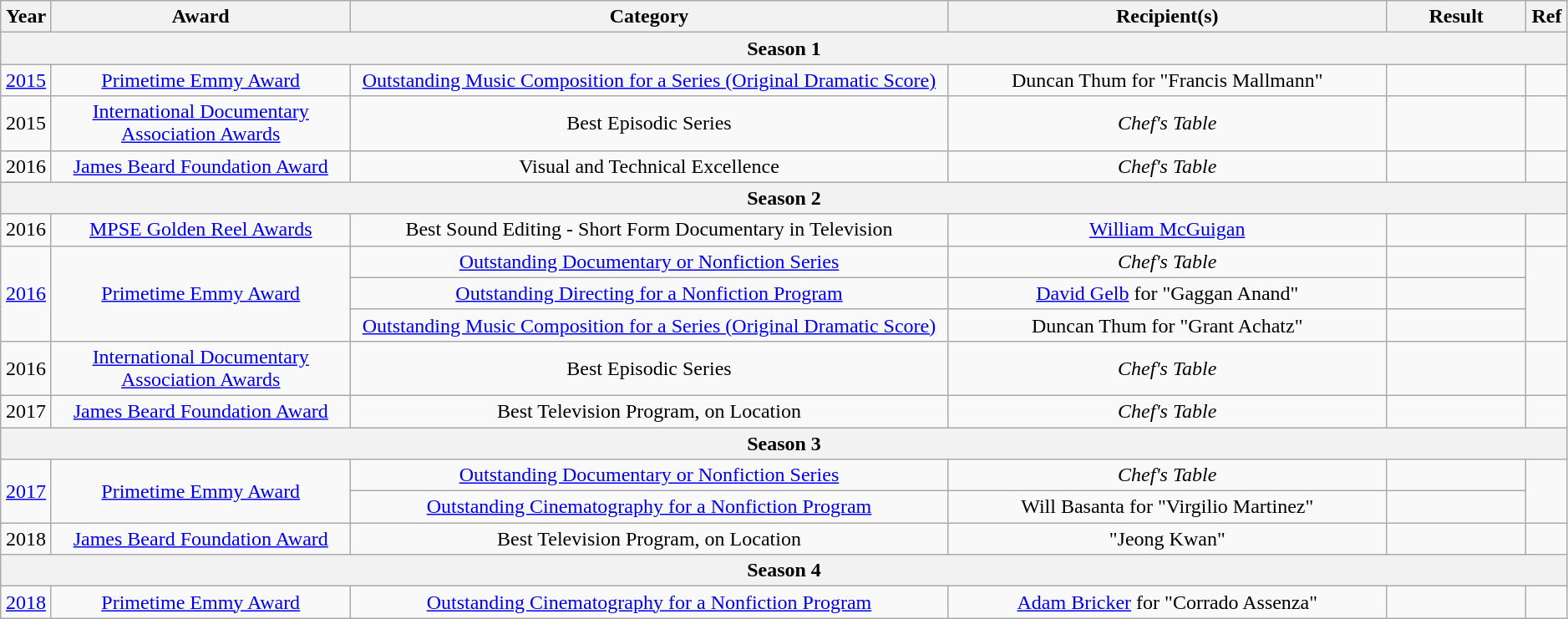<table class="wikitable sortable plainrowheaders" style="text-align:center; width:99%">
<tr>
<th scope="col" style="width:0.3%;">Year</th>
<th scope="col" style="width:15%;">Award</th>
<th scope="col" style="width:30%;">Category</th>
<th scope="col" style="width:22%;">Recipient(s)</th>
<th scope="col" style="width:7%;">Result</th>
<th scope="col" style="width:0.5%;">Ref</th>
</tr>
<tr>
<th colspan="6">Season 1</th>
</tr>
<tr>
<td><a href='#'>2015</a></td>
<td><a href='#'>Primetime Emmy Award</a></td>
<td><a href='#'>Outstanding Music Composition for a Series (Original Dramatic Score)</a></td>
<td>Duncan Thum for "Francis Mallmann"</td>
<td></td>
<td></td>
</tr>
<tr>
<td>2015</td>
<td><a href='#'>International Documentary Association Awards</a></td>
<td>Best Episodic Series</td>
<td><em>Chef's Table</em></td>
<td></td>
<td></td>
</tr>
<tr>
<td>2016</td>
<td><a href='#'>James Beard Foundation Award</a></td>
<td>Visual and Technical Excellence</td>
<td><em>Chef's Table</em></td>
<td></td>
<td></td>
</tr>
<tr>
<th colspan="6">Season 2</th>
</tr>
<tr>
<td>2016</td>
<td><a href='#'>MPSE Golden Reel Awards</a></td>
<td>Best Sound Editing - Short Form Documentary in Television</td>
<td><a href='#'>William McGuigan</a></td>
<td></td>
<td></td>
</tr>
<tr>
<td rowspan="3"><a href='#'>2016</a></td>
<td rowspan="3"><a href='#'>Primetime Emmy Award</a></td>
<td><a href='#'>Outstanding Documentary or Nonfiction Series</a></td>
<td><em>Chef's Table</em></td>
<td></td>
<td rowspan="3"></td>
</tr>
<tr>
<td><a href='#'>Outstanding Directing for a Nonfiction Program</a></td>
<td><a href='#'>David Gelb</a> for "Gaggan Anand"</td>
<td></td>
</tr>
<tr>
<td><a href='#'>Outstanding Music Composition for a Series (Original Dramatic Score)</a></td>
<td>Duncan Thum for "Grant Achatz"</td>
<td></td>
</tr>
<tr>
<td>2016</td>
<td><a href='#'>International Documentary Association Awards</a></td>
<td>Best Episodic Series</td>
<td><em>Chef's Table</em></td>
<td></td>
<td></td>
</tr>
<tr>
<td>2017</td>
<td><a href='#'>James Beard Foundation Award</a></td>
<td>Best Television Program, on Location</td>
<td><em>Chef's Table</em></td>
<td></td>
<td></td>
</tr>
<tr>
<th colspan="6">Season 3</th>
</tr>
<tr>
<td rowspan="2"><a href='#'>2017</a></td>
<td rowspan="2"><a href='#'>Primetime Emmy Award</a></td>
<td><a href='#'>Outstanding Documentary or Nonfiction Series</a></td>
<td><em>Chef's Table</em></td>
<td></td>
<td rowspan="2"></td>
</tr>
<tr>
<td><a href='#'>Outstanding Cinematography for a Nonfiction Program</a></td>
<td>Will Basanta for "Virgilio Martinez"</td>
<td></td>
</tr>
<tr>
<td>2018</td>
<td><a href='#'>James Beard Foundation Award</a></td>
<td>Best Television Program, on Location</td>
<td>"Jeong Kwan"</td>
<td></td>
<td></td>
</tr>
<tr>
<th colspan="6">Season 4</th>
</tr>
<tr>
<td><a href='#'>2018</a></td>
<td><a href='#'>Primetime Emmy Award</a></td>
<td><a href='#'>Outstanding Cinematography for a Nonfiction Program</a></td>
<td><a href='#'>Adam Bricker</a> for "Corrado Assenza"</td>
<td></td>
<td></td>
</tr>
</table>
